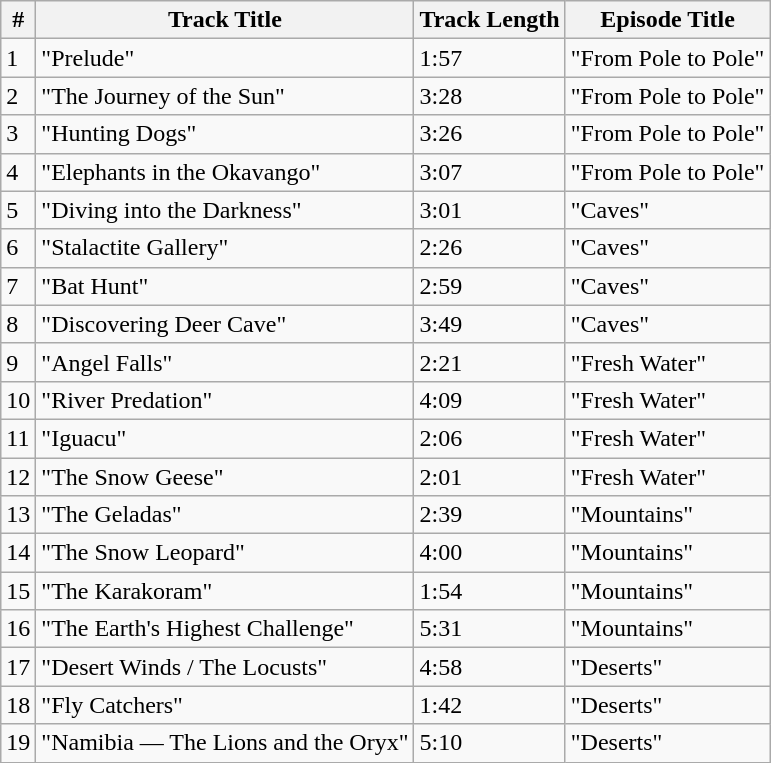<table class="wikitable">
<tr>
<th>#</th>
<th>Track Title</th>
<th>Track Length</th>
<th>Episode Title</th>
</tr>
<tr>
<td>1</td>
<td>"Prelude"</td>
<td>1:57</td>
<td>"From Pole to Pole"</td>
</tr>
<tr>
<td>2</td>
<td>"The Journey of the Sun"</td>
<td>3:28</td>
<td>"From Pole to Pole"</td>
</tr>
<tr>
<td>3</td>
<td>"Hunting Dogs"</td>
<td>3:26</td>
<td>"From Pole to Pole"</td>
</tr>
<tr>
<td>4</td>
<td>"Elephants in the Okavango"</td>
<td>3:07</td>
<td>"From Pole to Pole"</td>
</tr>
<tr>
<td>5</td>
<td>"Diving into the Darkness"</td>
<td>3:01</td>
<td>"Caves"</td>
</tr>
<tr>
<td>6</td>
<td>"Stalactite Gallery"</td>
<td>2:26</td>
<td>"Caves"</td>
</tr>
<tr>
<td>7</td>
<td>"Bat Hunt"</td>
<td>2:59</td>
<td>"Caves"</td>
</tr>
<tr>
<td>8</td>
<td>"Discovering Deer Cave"</td>
<td>3:49</td>
<td>"Caves"</td>
</tr>
<tr>
<td>9</td>
<td>"Angel Falls"</td>
<td>2:21</td>
<td>"Fresh Water"</td>
</tr>
<tr>
<td>10</td>
<td>"River Predation"</td>
<td>4:09</td>
<td>"Fresh Water"</td>
</tr>
<tr>
<td>11</td>
<td>"Iguacu"</td>
<td>2:06</td>
<td>"Fresh Water"</td>
</tr>
<tr>
<td>12</td>
<td>"The Snow Geese"</td>
<td>2:01</td>
<td>"Fresh Water"</td>
</tr>
<tr>
<td>13</td>
<td>"The Geladas"</td>
<td>2:39</td>
<td>"Mountains"</td>
</tr>
<tr>
<td>14</td>
<td>"The Snow Leopard"</td>
<td>4:00</td>
<td>"Mountains"</td>
</tr>
<tr>
<td>15</td>
<td>"The Karakoram"</td>
<td>1:54</td>
<td>"Mountains"</td>
</tr>
<tr>
<td>16</td>
<td>"The Earth's Highest Challenge"</td>
<td>5:31</td>
<td>"Mountains"</td>
</tr>
<tr>
<td>17</td>
<td>"Desert Winds / The Locusts"</td>
<td>4:58</td>
<td>"Deserts"</td>
</tr>
<tr>
<td>18</td>
<td>"Fly Catchers"</td>
<td>1:42</td>
<td>"Deserts"</td>
</tr>
<tr>
<td>19</td>
<td>"Namibia — The Lions and the Oryx"</td>
<td>5:10</td>
<td>"Deserts"</td>
</tr>
</table>
